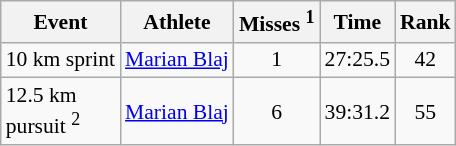<table class="wikitable" style="font-size:90%">
<tr>
<th>Event</th>
<th>Athlete</th>
<th>Misses <sup>1</sup></th>
<th>Time</th>
<th>Rank</th>
</tr>
<tr>
<td>10 km sprint</td>
<td><a href='#'>Marian Blaj</a></td>
<td align="center">1</td>
<td align="center">27:25.5</td>
<td align="center">42</td>
</tr>
<tr>
<td>12.5 km <br> pursuit <sup>2</sup></td>
<td><a href='#'>Marian Blaj</a></td>
<td align="center">6</td>
<td align="center">39:31.2</td>
<td align="center">55</td>
</tr>
</table>
